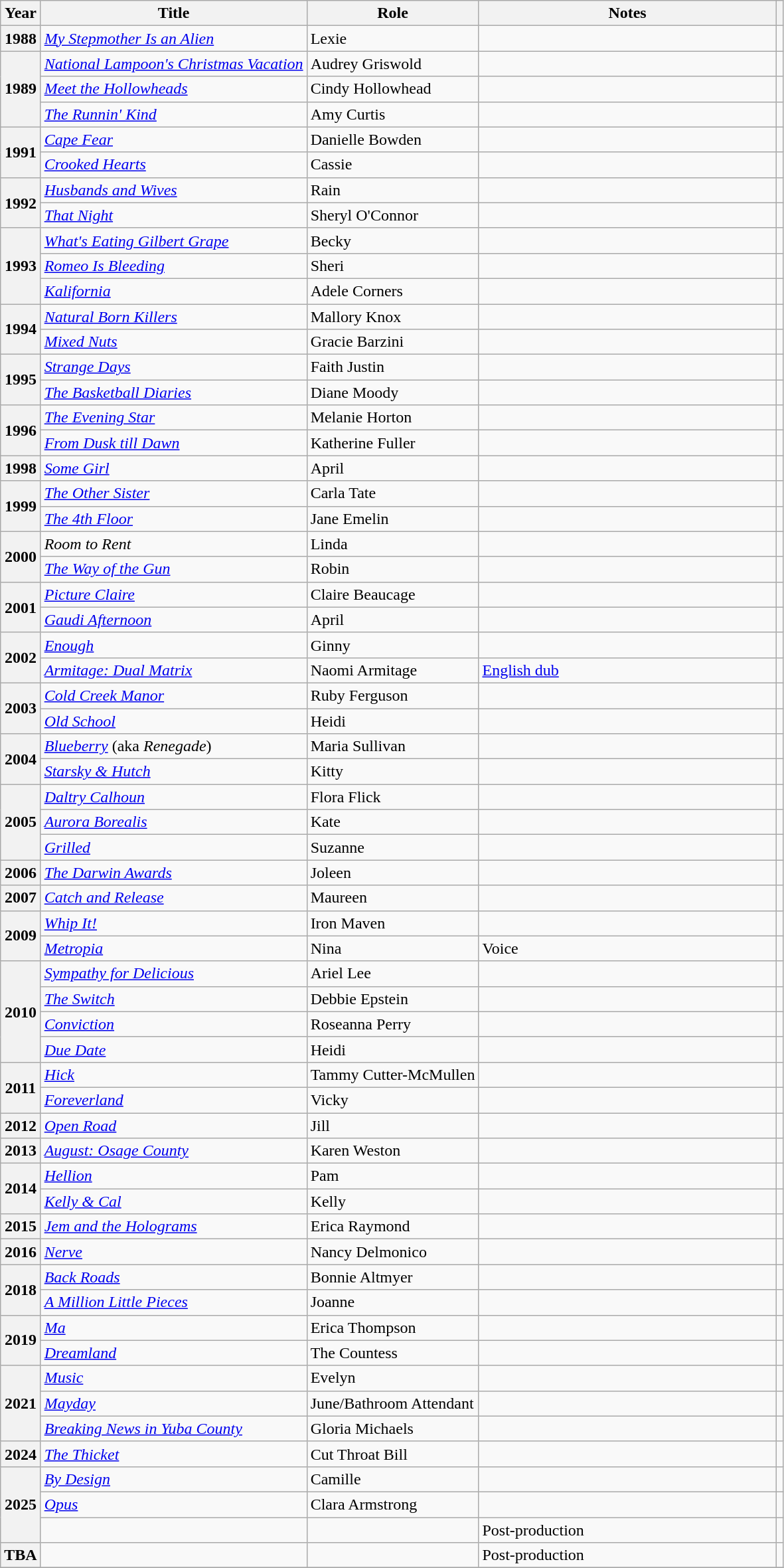<table class="wikitable plainrowheaders sortable" style="margin-right: 0;">
<tr>
<th scope="col">Year</th>
<th scope="col">Title</th>
<th scope="col">Role</th>
<th scope="col" class="unsortable" width="38%">Notes</th>
<th scope="col" class="unsortable"></th>
</tr>
<tr>
<th scope="row">1988</th>
<td><em><a href='#'>My Stepmother Is an Alien</a></em></td>
<td>Lexie</td>
<td></td>
<td style="text-align:center;"></td>
</tr>
<tr>
<th rowspan="3" scope="row">1989</th>
<td><em><a href='#'>National Lampoon's Christmas Vacation</a></em></td>
<td>Audrey Griswold</td>
<td></td>
<td style="text-align:center;"></td>
</tr>
<tr>
<td><em><a href='#'>Meet the Hollowheads</a></em></td>
<td>Cindy Hollowhead</td>
<td></td>
<td style="text-align:center;"></td>
</tr>
<tr>
<td><em><a href='#'>The Runnin' Kind</a></em></td>
<td>Amy Curtis</td>
<td></td>
<td style="text-align:center;"></td>
</tr>
<tr>
<th rowspan="2" scope="row">1991</th>
<td><em><a href='#'>Cape Fear</a></em></td>
<td>Danielle Bowden</td>
<td></td>
<td style="text-align:center;"></td>
</tr>
<tr>
<td><em><a href='#'>Crooked Hearts</a></em></td>
<td>Cassie</td>
<td></td>
<td style="text-align:center;"></td>
</tr>
<tr>
<th rowspan="2" scope="row">1992</th>
<td><em><a href='#'>Husbands and Wives</a></em></td>
<td>Rain</td>
<td></td>
<td style="text-align:center;"></td>
</tr>
<tr>
<td><em><a href='#'>That Night</a></em></td>
<td>Sheryl O'Connor</td>
<td></td>
<td style="text-align:center;"></td>
</tr>
<tr>
<th rowspan="3" scope="row">1993</th>
<td><em><a href='#'>What's Eating Gilbert Grape</a></em></td>
<td>Becky</td>
<td></td>
<td style="text-align:center;"></td>
</tr>
<tr>
<td><em><a href='#'>Romeo Is Bleeding</a></em></td>
<td>Sheri</td>
<td></td>
<td style="text-align:center;"></td>
</tr>
<tr>
<td><em><a href='#'>Kalifornia</a></em></td>
<td>Adele Corners</td>
<td></td>
<td style="text-align:center;"></td>
</tr>
<tr>
<th rowspan="2" scope="row">1994</th>
<td><em><a href='#'>Natural Born Killers</a></em></td>
<td>Mallory Knox</td>
<td></td>
<td style="text-align:center;"></td>
</tr>
<tr>
<td><em><a href='#'>Mixed Nuts</a></em></td>
<td>Gracie Barzini</td>
<td></td>
<td style="text-align:center;"></td>
</tr>
<tr>
<th rowspan="2" scope="row">1995</th>
<td><em><a href='#'>Strange Days</a></em></td>
<td>Faith Justin</td>
<td></td>
<td style="text-align:center;"></td>
</tr>
<tr>
<td><em><a href='#'>The Basketball Diaries</a></em></td>
<td>Diane Moody</td>
<td></td>
<td style="text-align:center;"></td>
</tr>
<tr>
<th rowspan="2" scope="row">1996</th>
<td><em><a href='#'>The Evening Star</a></em></td>
<td>Melanie Horton</td>
<td></td>
<td style="text-align:center;"></td>
</tr>
<tr>
<td><em><a href='#'>From Dusk till Dawn</a></em></td>
<td>Katherine Fuller</td>
<td></td>
<td style="text-align:center;"></td>
</tr>
<tr>
<th scope="row">1998</th>
<td><em><a href='#'>Some Girl</a></em></td>
<td>April</td>
<td></td>
<td style="text-align:center;"></td>
</tr>
<tr>
<th rowspan="2" scope="row">1999</th>
<td><em><a href='#'>The Other Sister</a></em></td>
<td>Carla Tate</td>
<td></td>
<td style="text-align:center;"></td>
</tr>
<tr>
<td><em><a href='#'>The 4th Floor</a></em></td>
<td>Jane Emelin</td>
<td></td>
<td style="text-align:center;"></td>
</tr>
<tr>
<th rowspan="2" scope="row">2000</th>
<td><em>Room to Rent</em></td>
<td>Linda</td>
<td></td>
<td style="text-align:center;"></td>
</tr>
<tr>
<td><em><a href='#'>The Way of the Gun</a></em></td>
<td>Robin</td>
<td></td>
<td style="text-align:center;"></td>
</tr>
<tr>
<th rowspan="2" scope="row">2001</th>
<td><em><a href='#'>Picture Claire</a></em></td>
<td>Claire Beaucage</td>
<td></td>
<td style="text-align:center;"></td>
</tr>
<tr>
<td><em><a href='#'>Gaudi Afternoon</a></em></td>
<td>April</td>
<td></td>
<td style="text-align:center;"></td>
</tr>
<tr>
<th rowspan="2" scope="row">2002</th>
<td><em><a href='#'>Enough</a></em></td>
<td>Ginny</td>
<td></td>
<td style="text-align:center;"></td>
</tr>
<tr>
<td><em><a href='#'>Armitage: Dual Matrix</a></em></td>
<td>Naomi Armitage</td>
<td><a href='#'>English dub</a></td>
<td style="text-align:center;"></td>
</tr>
<tr>
<th rowspan="2" scope="row">2003</th>
<td><em><a href='#'>Cold Creek Manor</a></em></td>
<td>Ruby Ferguson</td>
<td></td>
<td style="text-align:center;"></td>
</tr>
<tr>
<td><em><a href='#'>Old School</a></em></td>
<td>Heidi</td>
<td></td>
<td style="text-align:center;"></td>
</tr>
<tr>
<th rowspan="2" scope="row">2004</th>
<td><em><a href='#'>Blueberry</a></em> (aka <em>Renegade</em>)</td>
<td>Maria Sullivan</td>
<td></td>
<td style="text-align:center;"></td>
</tr>
<tr>
<td><em><a href='#'>Starsky & Hutch</a></em></td>
<td>Kitty</td>
<td></td>
<td style="text-align:center;"></td>
</tr>
<tr>
<th rowspan="3" scope="row">2005</th>
<td><em><a href='#'>Daltry Calhoun</a></em></td>
<td>Flora Flick</td>
<td></td>
<td style="text-align:center;"></td>
</tr>
<tr>
<td><em><a href='#'>Aurora Borealis</a></em></td>
<td>Kate</td>
<td></td>
<td style="text-align:center;"></td>
</tr>
<tr>
<td><em><a href='#'>Grilled</a></em></td>
<td>Suzanne</td>
<td></td>
<td style="text-align:center;"></td>
</tr>
<tr>
<th scope="row">2006</th>
<td><em><a href='#'>The Darwin Awards</a></em></td>
<td>Joleen</td>
<td></td>
<td style="text-align:center;"></td>
</tr>
<tr>
<th scope="row">2007</th>
<td><em><a href='#'>Catch and Release</a></em></td>
<td>Maureen</td>
<td></td>
<td style="text-align:center;"></td>
</tr>
<tr>
<th rowspan="2" scope="row">2009</th>
<td><em><a href='#'>Whip It!</a></em></td>
<td>Iron Maven</td>
<td></td>
<td style="text-align:center;"></td>
</tr>
<tr>
<td><em><a href='#'>Metropia</a></em></td>
<td>Nina</td>
<td>Voice</td>
<td style="text-align:center;"></td>
</tr>
<tr>
<th rowspan="4" scope="row">2010</th>
<td><em><a href='#'>Sympathy for Delicious</a></em></td>
<td>Ariel Lee</td>
<td></td>
<td style="text-align:center;"></td>
</tr>
<tr>
<td><em><a href='#'>The Switch</a></em></td>
<td>Debbie Epstein</td>
<td></td>
<td style="text-align:center;"></td>
</tr>
<tr>
<td><em><a href='#'>Conviction</a></em></td>
<td>Roseanna Perry</td>
<td></td>
<td style="text-align:center;"></td>
</tr>
<tr>
<td><em><a href='#'>Due Date</a></em></td>
<td>Heidi</td>
<td></td>
<td style="text-align:center;"></td>
</tr>
<tr>
<th rowspan="2" scope="row">2011</th>
<td><em><a href='#'>Hick</a></em></td>
<td>Tammy Cutter-McMullen</td>
<td></td>
<td style="text-align:center;"></td>
</tr>
<tr>
<td><em><a href='#'>Foreverland</a></em></td>
<td>Vicky</td>
<td></td>
<td style="text-align:center;"></td>
</tr>
<tr>
<th scope="row">2012</th>
<td><em><a href='#'>Open Road</a></em></td>
<td>Jill</td>
<td></td>
<td style="text-align:center;"></td>
</tr>
<tr>
<th scope="row">2013</th>
<td><em><a href='#'>August: Osage County</a></em></td>
<td>Karen Weston</td>
<td></td>
<td style="text-align:center;"></td>
</tr>
<tr>
<th rowspan="2" scope="row">2014</th>
<td><em><a href='#'>Hellion</a></em></td>
<td>Pam</td>
<td></td>
<td style="text-align:center;"></td>
</tr>
<tr>
<td><em><a href='#'>Kelly & Cal</a></em></td>
<td>Kelly</td>
<td></td>
<td style="text-align:center;"></td>
</tr>
<tr>
<th scope="row">2015</th>
<td><em><a href='#'>Jem and the Holograms</a></em></td>
<td>Erica Raymond</td>
<td></td>
<td style="text-align:center;"></td>
</tr>
<tr>
<th scope="row">2016</th>
<td><em><a href='#'>Nerve</a></em></td>
<td>Nancy Delmonico</td>
<td></td>
<td style="text-align:center;"></td>
</tr>
<tr>
<th rowspan="2" scope="row">2018</th>
<td><em><a href='#'>Back Roads</a></em></td>
<td>Bonnie Altmyer</td>
<td></td>
<td style="text-align:center;"></td>
</tr>
<tr>
<td><em><a href='#'>A Million Little Pieces</a></em></td>
<td>Joanne</td>
<td></td>
<td style="text-align:center;"></td>
</tr>
<tr>
<th rowspan=2 scope="row">2019</th>
<td><em><a href='#'>Ma</a></em></td>
<td>Erica Thompson</td>
<td></td>
<td style="text-align:center;"></td>
</tr>
<tr>
<td><em><a href='#'>Dreamland</a></em></td>
<td>The Countess</td>
<td></td>
<td style="text-align:center;"></td>
</tr>
<tr>
<th rowspan="3" scope="row">2021</th>
<td scope="row"><em><a href='#'>Music</a></em></td>
<td>Evelyn</td>
<td></td>
<td style="text-align:center;"></td>
</tr>
<tr>
<td scope="row"><em><a href='#'>Mayday</a></em></td>
<td>June/Bathroom Attendant</td>
<td></td>
<td style="text-align:center;"></td>
</tr>
<tr>
<td scope="row"><em><a href='#'>Breaking News in Yuba County</a></em></td>
<td>Gloria Michaels</td>
<td></td>
<td style="text-align:center;"></td>
</tr>
<tr>
<th scope="row">2024</th>
<td scope="row"><em><a href='#'>The Thicket</a></em></td>
<td>Cut Throat Bill</td>
<td></td>
<td style="text-align:center;"></td>
</tr>
<tr>
<th rowspan="3" scope="row">2025</th>
<td scope="row"><em><a href='#'>By Design</a></em></td>
<td>Camille</td>
<td></td>
<td></td>
</tr>
<tr>
<td scope="row"><em><a href='#'>Opus</a></em></td>
<td>Clara Armstrong</td>
<td></td>
<td style="text-align:center;"></td>
</tr>
<tr>
<td></td>
<td></td>
<td>Post-production</td>
<td></td>
</tr>
<tr>
<th scope="row">TBA</th>
<td></td>
<td></td>
<td>Post-production</td>
<td></td>
</tr>
<tr>
</tr>
</table>
